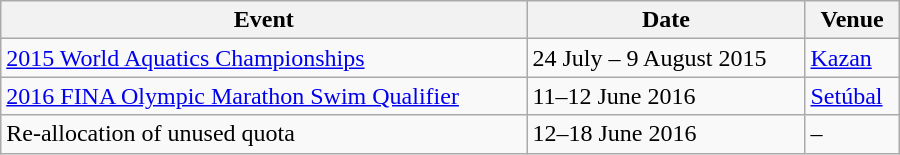<table class="wikitable" width=600>
<tr>
<th>Event</th>
<th>Date</th>
<th>Venue</th>
</tr>
<tr>
<td><a href='#'>2015 World Aquatics Championships</a></td>
<td>24 July – 9 August 2015</td>
<td> <a href='#'>Kazan</a></td>
</tr>
<tr>
<td><a href='#'>2016 FINA Olympic Marathon Swim Qualifier</a></td>
<td>11–12 June 2016</td>
<td> <a href='#'>Setúbal</a></td>
</tr>
<tr>
<td>Re-allocation of unused quota</td>
<td>12–18 June 2016</td>
<td>–</td>
</tr>
</table>
